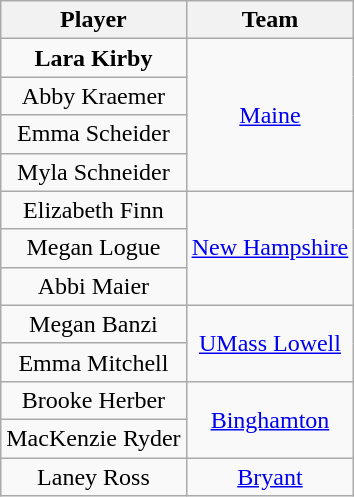<table class="wikitable" style="text-align: center;">
<tr>
<th>Player</th>
<th>Team</th>
</tr>
<tr>
<td><strong>Lara Kirby</strong></td>
<td rowspan=4><a href='#'>Maine</a></td>
</tr>
<tr>
<td>Abby Kraemer</td>
</tr>
<tr>
<td>Emma Scheider</td>
</tr>
<tr>
<td>Myla Schneider</td>
</tr>
<tr>
<td>Elizabeth Finn</td>
<td rowspan=3><a href='#'>New Hampshire</a></td>
</tr>
<tr>
<td>Megan Logue</td>
</tr>
<tr>
<td>Abbi Maier</td>
</tr>
<tr>
<td>Megan Banzi</td>
<td rowspan=2><a href='#'>UMass Lowell</a></td>
</tr>
<tr>
<td>Emma Mitchell</td>
</tr>
<tr>
<td>Brooke Herber</td>
<td rowspan=2><a href='#'>Binghamton</a></td>
</tr>
<tr>
<td>MacKenzie Ryder</td>
</tr>
<tr>
<td>Laney Ross</td>
<td><a href='#'>Bryant</a></td>
</tr>
</table>
